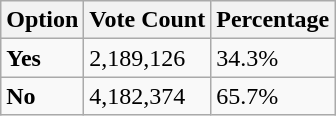<table class="wikitable">
<tr>
<th>Option</th>
<th>Vote Count</th>
<th>Percentage</th>
</tr>
<tr>
<td><strong>Yes</strong></td>
<td>2,189,126</td>
<td>34.3%</td>
</tr>
<tr>
<td><strong>No</strong></td>
<td>4,182,374</td>
<td>65.7%</td>
</tr>
</table>
